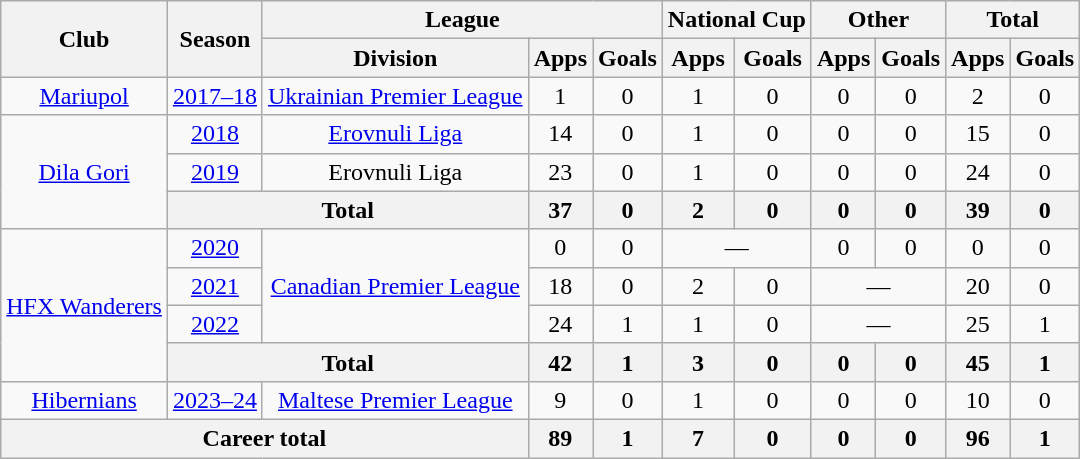<table class="wikitable" style="text-align:center">
<tr>
<th rowspan="2">Club</th>
<th rowspan="2">Season</th>
<th colspan="3">League</th>
<th colspan="2">National Cup</th>
<th colspan="2">Other</th>
<th colspan="2">Total</th>
</tr>
<tr>
<th>Division</th>
<th>Apps</th>
<th>Goals</th>
<th>Apps</th>
<th>Goals</th>
<th>Apps</th>
<th>Goals</th>
<th>Apps</th>
<th>Goals</th>
</tr>
<tr>
<td><a href='#'>Mariupol</a></td>
<td><a href='#'>2017–18</a></td>
<td><a href='#'>Ukrainian Premier League</a></td>
<td>1</td>
<td>0</td>
<td>1</td>
<td>0</td>
<td>0</td>
<td>0</td>
<td>2</td>
<td>0</td>
</tr>
<tr>
<td rowspan="3"><a href='#'>Dila Gori</a></td>
<td><a href='#'>2018</a></td>
<td><a href='#'>Erovnuli Liga</a></td>
<td>14</td>
<td>0</td>
<td>1</td>
<td>0</td>
<td>0</td>
<td>0</td>
<td>15</td>
<td>0</td>
</tr>
<tr>
<td><a href='#'>2019</a></td>
<td>Erovnuli Liga</td>
<td>23</td>
<td>0</td>
<td>1</td>
<td>0</td>
<td>0</td>
<td>0</td>
<td>24</td>
<td>0</td>
</tr>
<tr>
<th colspan="2">Total</th>
<th>37</th>
<th>0</th>
<th>2</th>
<th>0</th>
<th>0</th>
<th>0</th>
<th>39</th>
<th>0</th>
</tr>
<tr>
<td rowspan="4"><a href='#'>HFX Wanderers</a></td>
<td><a href='#'>2020</a></td>
<td rowspan=3><a href='#'>Canadian Premier League</a></td>
<td>0</td>
<td>0</td>
<td colspan="2">—</td>
<td>0</td>
<td>0</td>
<td>0</td>
<td>0</td>
</tr>
<tr>
<td><a href='#'>2021</a></td>
<td>18</td>
<td>0</td>
<td>2</td>
<td>0</td>
<td colspan="2">—</td>
<td>20</td>
<td>0</td>
</tr>
<tr>
<td><a href='#'>2022</a></td>
<td>24</td>
<td>1</td>
<td>1</td>
<td>0</td>
<td colspan="2">—</td>
<td>25</td>
<td>1</td>
</tr>
<tr>
<th colspan="2">Total</th>
<th>42</th>
<th>1</th>
<th>3</th>
<th>0</th>
<th>0</th>
<th>0</th>
<th>45</th>
<th>1</th>
</tr>
<tr>
<td><a href='#'>Hibernians</a></td>
<td><a href='#'>2023–24</a></td>
<td><a href='#'>Maltese Premier League</a></td>
<td>9</td>
<td>0</td>
<td>1</td>
<td>0</td>
<td>0</td>
<td>0</td>
<td>10</td>
<td>0</td>
</tr>
<tr>
<th colspan="3">Career total</th>
<th>89</th>
<th>1</th>
<th>7</th>
<th>0</th>
<th>0</th>
<th>0</th>
<th>96</th>
<th>1</th>
</tr>
</table>
